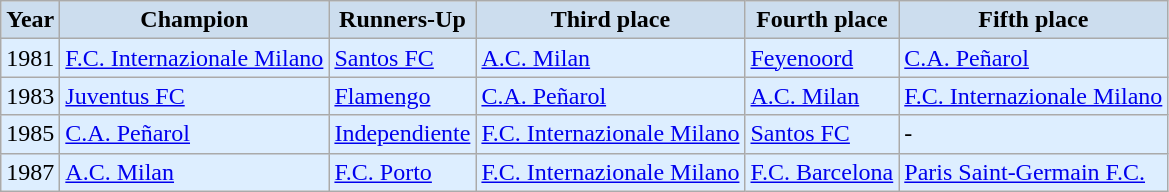<table class="wikitable">
<tr>
<th style="background:#CCDDEE;">Year</th>
<th style="background:#CCDDEE;">Champion</th>
<th style="background:#CCDDEE;">Runners-Up</th>
<th style="background:#CCDDEE;">Third place</th>
<th style="background:#CCDDEE;">Fourth place</th>
<th style="background:#CCDDEE;">Fifth place</th>
</tr>
<tr align="left" bgcolor=#DDEEFF>
<td>1981</td>
<td> <a href='#'>F.C. Internazionale Milano</a></td>
<td> <a href='#'>Santos FC</a></td>
<td> <a href='#'>A.C. Milan</a></td>
<td> <a href='#'>Feyenoord</a></td>
<td> <a href='#'>C.A. Peñarol</a></td>
</tr>
<tr align="left" bgcolor=#DDEEFF>
<td>1983</td>
<td> <a href='#'>Juventus FC</a></td>
<td> <a href='#'>Flamengo</a></td>
<td> <a href='#'>C.A. Peñarol</a></td>
<td> <a href='#'>A.C. Milan</a></td>
<td> <a href='#'>F.C. Internazionale Milano</a></td>
</tr>
<tr align="left" bgcolor=#DDEEFF>
<td>1985</td>
<td> <a href='#'>C.A. Peñarol</a></td>
<td> <a href='#'>Independiente</a></td>
<td> <a href='#'>F.C. Internazionale Milano</a></td>
<td> <a href='#'>Santos FC</a></td>
<td>-</td>
</tr>
<tr align="left" bgcolor=#DDEEFF>
<td>1987</td>
<td> <a href='#'>A.C. Milan</a></td>
<td> <a href='#'>F.C. Porto</a></td>
<td> <a href='#'>F.C. Internazionale Milano</a></td>
<td> <a href='#'>F.C. Barcelona</a></td>
<td> <a href='#'>Paris Saint-Germain F.C.</a></td>
</tr>
</table>
